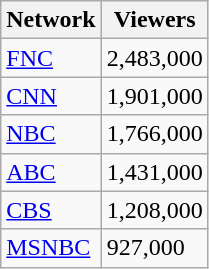<table class="wikitable">
<tr>
<th>Network</th>
<th>Viewers</th>
</tr>
<tr>
<td><a href='#'>FNC</a></td>
<td>2,483,000</td>
</tr>
<tr>
<td><a href='#'>CNN</a></td>
<td>1,901,000</td>
</tr>
<tr>
<td><a href='#'>NBC</a></td>
<td>1,766,000</td>
</tr>
<tr>
<td><a href='#'>ABC</a></td>
<td>1,431,000</td>
</tr>
<tr>
<td><a href='#'>CBS</a></td>
<td>1,208,000</td>
</tr>
<tr>
<td><a href='#'>MSNBC</a></td>
<td>927,000</td>
</tr>
</table>
